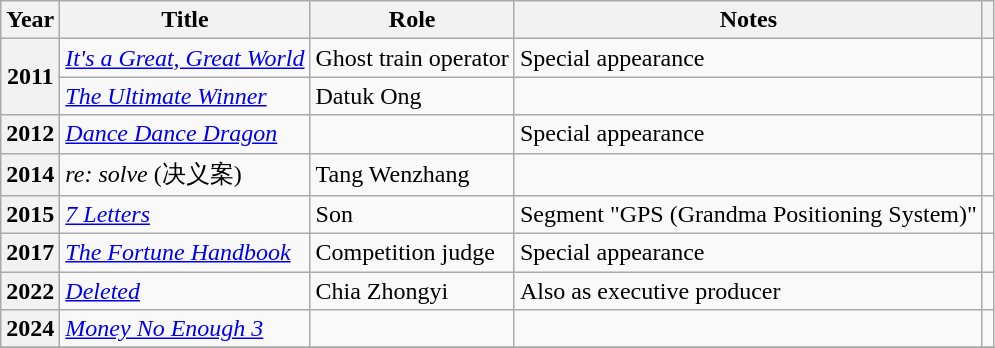<table class="wikitable sortable plainrowheaders">
<tr>
<th scope="col">Year</th>
<th scope="col">Title</th>
<th scope="col">Role</th>
<th scope="col" class="unsortable">Notes</th>
<th scope="col" class="unsortable"></th>
</tr>
<tr>
<th scope="row" rowspan="2">2011</th>
<td><em><a href='#'>It's a Great, Great World</a></em></td>
<td>Ghost train operator</td>
<td>Special appearance</td>
<td></td>
</tr>
<tr>
<td><em><a href='#'>The Ultimate Winner</a></em></td>
<td>Datuk Ong</td>
<td></td>
<td></td>
</tr>
<tr>
<th scope="row">2012</th>
<td><em><a href='#'>Dance Dance Dragon</a></em></td>
<td></td>
<td>Special appearance</td>
<td></td>
</tr>
<tr>
<th scope="row">2014</th>
<td><em>re: solve</em> (决义案)</td>
<td>Tang Wenzhang</td>
<td></td>
<td></td>
</tr>
<tr>
<th scope="row">2015</th>
<td><em><a href='#'>7 Letters</a></em></td>
<td>Son</td>
<td>Segment "GPS (Grandma Positioning System)"</td>
<td></td>
</tr>
<tr>
<th scope="row">2017</th>
<td><em><a href='#'>The Fortune Handbook</a></em></td>
<td>Competition judge</td>
<td>Special appearance</td>
<td></td>
</tr>
<tr>
<th scope="row">2022</th>
<td><em><a href='#'>Deleted</a></em></td>
<td>Chia Zhongyi</td>
<td>Also as executive producer</td>
<td></td>
</tr>
<tr>
<th scope="row">2024</th>
<td><em><a href='#'>Money No Enough 3</a></em></td>
<td></td>
<td></td>
<td></td>
</tr>
<tr>
</tr>
</table>
